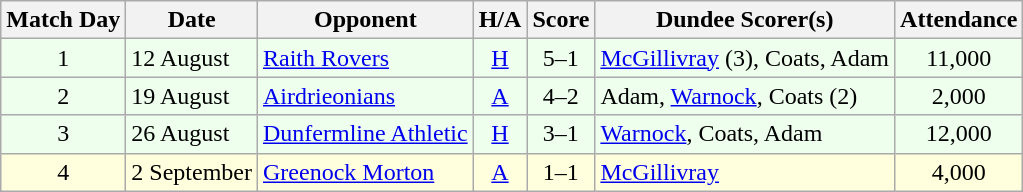<table class="wikitable" style="text-align:center">
<tr>
<th>Match Day</th>
<th>Date</th>
<th>Opponent</th>
<th>H/A</th>
<th>Score</th>
<th>Dundee Scorer(s)</th>
<th>Attendance</th>
</tr>
<tr bgcolor="#EEFFEE">
<td>1</td>
<td align="left">12 August</td>
<td align="left"><a href='#'>Raith Rovers</a></td>
<td><a href='#'>H</a></td>
<td>5–1</td>
<td align="left"><a href='#'>McGillivray</a> (3), Coats, Adam</td>
<td>11,000</td>
</tr>
<tr bgcolor="#EEFFEE">
<td>2</td>
<td align="left">19 August</td>
<td align="left"><a href='#'>Airdrieonians</a></td>
<td><a href='#'>A</a></td>
<td>4–2</td>
<td align="left">Adam, <a href='#'>Warnock</a>, Coats (2)</td>
<td>2,000</td>
</tr>
<tr bgcolor="#EEFFEE">
<td>3</td>
<td align="left">26 August</td>
<td align="left"><a href='#'>Dunfermline Athletic</a></td>
<td><a href='#'>H</a></td>
<td>3–1</td>
<td align="left"><a href='#'>Warnock</a>, Coats, Adam</td>
<td>12,000</td>
</tr>
<tr bgcolor="#FFFFDD">
<td>4</td>
<td align="left">2 September</td>
<td align="left"><a href='#'>Greenock Morton</a></td>
<td><a href='#'>A</a></td>
<td>1–1</td>
<td align="left"><a href='#'>McGillivray</a></td>
<td>4,000</td>
</tr>
</table>
